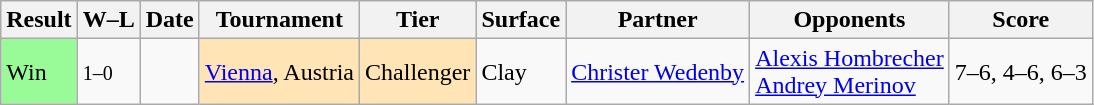<table class="sortable wikitable">
<tr>
<th>Result</th>
<th class="unsortable">W–L</th>
<th>Date</th>
<th>Tournament</th>
<th>Tier</th>
<th>Surface</th>
<th>Partner</th>
<th>Opponents</th>
<th class="unsortable">Score</th>
</tr>
<tr>
<td style="background:#98fb98;">Win</td>
<td><small>1–0</small></td>
<td></td>
<td style="background:moccasin;"><a href='#'>Vienna</a>, Austria</td>
<td style="background:moccasin;">Challenger</td>
<td>Clay</td>
<td> <a href='#'>Christer Wedenby</a></td>
<td> <a href='#'>Alexis Hombrecher</a> <br>  <a href='#'>Andrey Merinov</a></td>
<td>7–6, 4–6, 6–3</td>
</tr>
</table>
